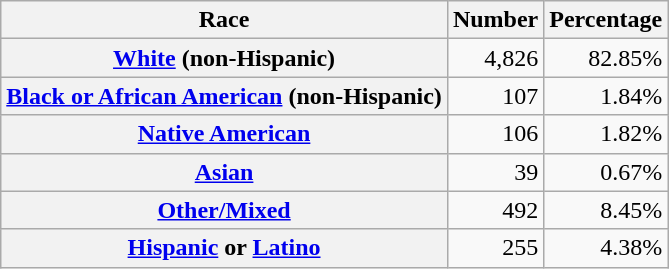<table class="wikitable" style="text-align:right">
<tr>
<th scope="col">Race</th>
<th scope="col">Number</th>
<th scope="col">Percentage</th>
</tr>
<tr>
<th scope="row"><a href='#'>White</a> (non-Hispanic)</th>
<td>4,826</td>
<td>82.85%</td>
</tr>
<tr>
<th scope="row"><a href='#'>Black or African American</a> (non-Hispanic)</th>
<td>107</td>
<td>1.84%</td>
</tr>
<tr>
<th scope="row"><a href='#'>Native American</a></th>
<td>106</td>
<td>1.82%</td>
</tr>
<tr>
<th scope="row"><a href='#'>Asian</a></th>
<td>39</td>
<td>0.67%</td>
</tr>
<tr>
<th scope="row"><a href='#'>Other/Mixed</a></th>
<td>492</td>
<td>8.45%</td>
</tr>
<tr>
<th scope="row"><a href='#'>Hispanic</a> or <a href='#'>Latino</a></th>
<td>255</td>
<td>4.38%</td>
</tr>
</table>
